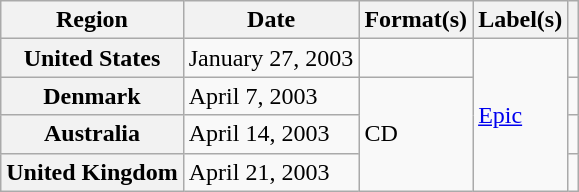<table class="wikitable plainrowheaders">
<tr>
<th scope="col">Region</th>
<th scope="col">Date</th>
<th scope="col">Format(s)</th>
<th scope="col">Label(s)</th>
<th scope="col"></th>
</tr>
<tr>
<th scope="row">United States</th>
<td>January 27, 2003</td>
<td></td>
<td rowspan="4"><a href='#'>Epic</a></td>
<td></td>
</tr>
<tr>
<th scope="row">Denmark</th>
<td>April 7, 2003</td>
<td rowspan="3">CD</td>
<td></td>
</tr>
<tr>
<th scope="row">Australia</th>
<td>April 14, 2003</td>
<td></td>
</tr>
<tr>
<th scope="row">United Kingdom</th>
<td>April 21, 2003</td>
<td></td>
</tr>
</table>
